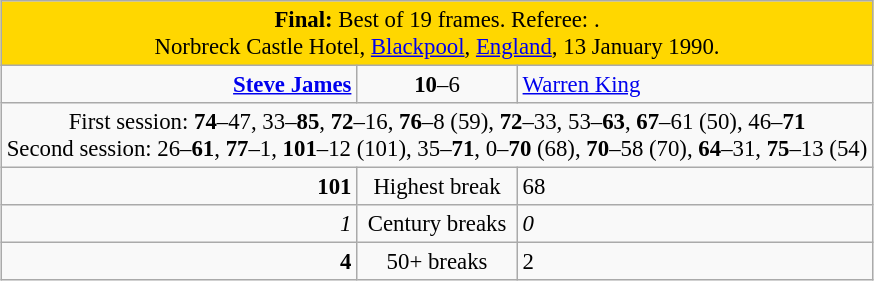<table class="wikitable" style="font-size: 95%; margin: 1em auto 1em auto;">
<tr>
<td colspan="3" align="center" bgcolor="#ffd700"><strong>Final:</strong> Best of 19 frames. Referee: .<br> Norbreck Castle Hotel, <a href='#'>Blackpool</a>, <a href='#'>England</a>, 13 January 1990.</td>
</tr>
<tr>
<td width="230" align="right"><strong><a href='#'>Steve James</a></strong> <br></td>
<td width="100" align="center"><strong>10</strong>–6</td>
<td width="230"><a href='#'>Warren King</a> <br></td>
</tr>
<tr>
<td colspan="3" align="center" style="font-size: 100%">First session: <strong>74</strong>–47, 33–<strong>85</strong>, <strong>72</strong>–16, <strong>76</strong>–8 (59), <strong>72</strong>–33, 53–<strong>63</strong>, <strong>67</strong>–61 (50), 46–<strong>71</strong> <br>Second session:  26–<strong>61</strong>, <strong>77</strong>–1, <strong>101</strong>–12 (101), 35–<strong>71</strong>, 0–<strong>70</strong> (68), <strong>70</strong>–58 (70), <strong>64</strong>–31, <strong>75</strong>–13 (54)</td>
</tr>
<tr>
<td align="right"><strong>101</strong></td>
<td align="center">Highest break</td>
<td>68</td>
</tr>
<tr>
<td align="right"><em>1</em></td>
<td align="center">Century breaks</td>
<td><em>0</em></td>
</tr>
<tr>
<td align="right"><strong>4</strong></td>
<td align="center">50+ breaks</td>
<td>2</td>
</tr>
</table>
